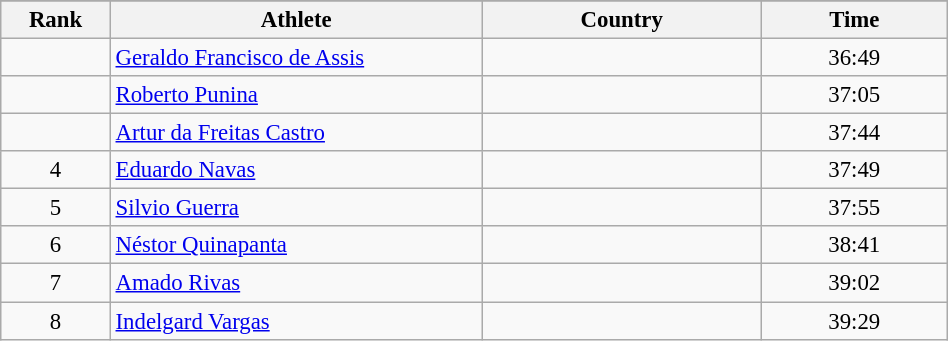<table class="wikitable sortable" style=" text-align:center; font-size:95%;" width="50%">
<tr>
</tr>
<tr>
<th width=5%>Rank</th>
<th width=20%>Athlete</th>
<th width=15%>Country</th>
<th width=10%>Time</th>
</tr>
<tr>
<td align=center></td>
<td align=left><a href='#'>Geraldo Francisco de Assis</a></td>
<td align=left></td>
<td>36:49</td>
</tr>
<tr>
<td align=center></td>
<td align=left><a href='#'>Roberto Punina</a></td>
<td align=left></td>
<td>37:05</td>
</tr>
<tr>
<td align=center></td>
<td align=left><a href='#'>Artur da Freitas Castro</a></td>
<td align=left></td>
<td>37:44</td>
</tr>
<tr>
<td align=center>4</td>
<td align=left><a href='#'>Eduardo Navas</a></td>
<td align=left></td>
<td>37:49</td>
</tr>
<tr>
<td align=center>5</td>
<td align=left><a href='#'>Silvio Guerra</a></td>
<td align=left></td>
<td>37:55</td>
</tr>
<tr>
<td align=center>6</td>
<td align=left><a href='#'>Néstor Quinapanta</a></td>
<td align=left></td>
<td>38:41</td>
</tr>
<tr>
<td align=center>7</td>
<td align=left><a href='#'>Amado Rivas</a></td>
<td align=left></td>
<td>39:02</td>
</tr>
<tr>
<td align=center>8</td>
<td align=left><a href='#'>Indelgard Vargas</a></td>
<td align=left></td>
<td>39:29</td>
</tr>
</table>
